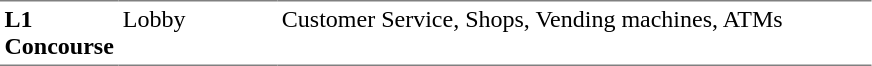<table table border=0 cellspacing=0 cellpadding=3>
<tr>
<td style="border-bottom:solid 1px gray; border-top:solid 1px gray;" valign=top width=50><strong>L1<br>Concourse</strong></td>
<td style="border-bottom:solid 1px gray; border-top:solid 1px gray;" valign=top width=100>Lobby</td>
<td style="border-bottom:solid 1px gray; border-top:solid 1px gray;" valign=top width=390>Customer Service, Shops, Vending machines, ATMs</td>
</tr>
</table>
